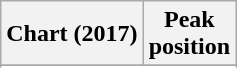<table class="wikitable sortable" style="text-align:center">
<tr>
<th scope="col">Chart (2017)</th>
<th scope="col">Peak<br> position</th>
</tr>
<tr>
</tr>
<tr>
</tr>
</table>
